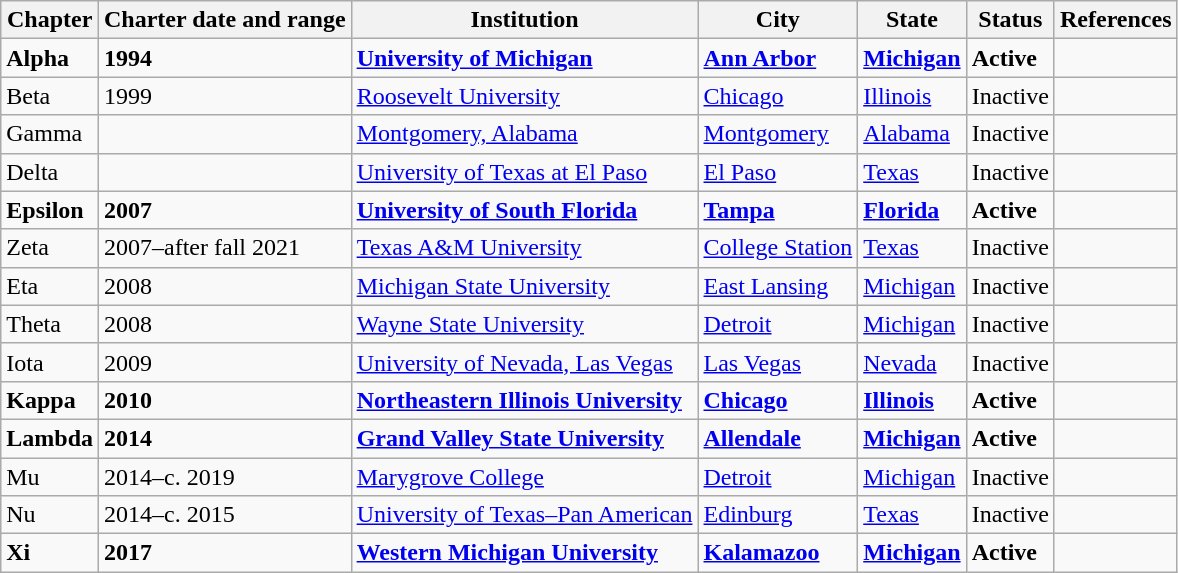<table class="wikitable sortable">
<tr>
<th>Chapter</th>
<th>Charter date and range</th>
<th>Institution</th>
<th>City</th>
<th>State</th>
<th>Status</th>
<th>References</th>
</tr>
<tr>
<td><strong>Alpha</strong></td>
<td><strong>1994</strong></td>
<td><a href='#'><strong>University of Michigan</strong></a></td>
<td><a href='#'><strong>Ann Arbor</strong></a></td>
<td><strong><a href='#'>Michigan</a></strong></td>
<td><strong>Active</strong></td>
<td></td>
</tr>
<tr>
<td>Beta</td>
<td>1999</td>
<td><a href='#'>Roosevelt University</a></td>
<td><a href='#'>Chicago</a></td>
<td><a href='#'>Illinois</a></td>
<td>Inactive</td>
<td></td>
</tr>
<tr>
<td>Gamma</td>
<td></td>
<td><a href='#'>Montgomery, Alabama</a></td>
<td><a href='#'>Montgomery</a></td>
<td><a href='#'>Alabama</a></td>
<td>Inactive</td>
<td></td>
</tr>
<tr>
<td>Delta</td>
<td></td>
<td><a href='#'>University of Texas at El Paso</a></td>
<td><a href='#'>El Paso</a></td>
<td><a href='#'>Texas</a></td>
<td>Inactive</td>
<td></td>
</tr>
<tr>
<td><strong>Epsilon</strong></td>
<td><strong>2007</strong></td>
<td><a href='#'><strong>University of South Florida</strong></a></td>
<td><a href='#'><strong>Tampa</strong></a></td>
<td><strong><a href='#'>Florida</a></strong></td>
<td><strong>Active</strong></td>
<td></td>
</tr>
<tr>
<td>Zeta</td>
<td>2007–after fall 2021</td>
<td><a href='#'>Texas A&M University</a></td>
<td><a href='#'>College Station</a></td>
<td><a href='#'>Texas</a></td>
<td>Inactive</td>
<td></td>
</tr>
<tr>
<td>Eta</td>
<td>2008</td>
<td><a href='#'>Michigan State University</a></td>
<td><a href='#'>East Lansing</a></td>
<td><a href='#'>Michigan</a></td>
<td>Inactive</td>
<td></td>
</tr>
<tr>
<td>Theta</td>
<td>2008</td>
<td><a href='#'>Wayne State University</a></td>
<td><a href='#'>Detroit</a></td>
<td><a href='#'>Michigan</a></td>
<td>Inactive</td>
<td></td>
</tr>
<tr>
<td>Iota</td>
<td>2009</td>
<td><a href='#'>University of Nevada, Las Vegas</a></td>
<td><a href='#'>Las Vegas</a></td>
<td><a href='#'>Nevada</a></td>
<td>Inactive</td>
<td></td>
</tr>
<tr>
<td><strong>Kappa</strong></td>
<td><strong>2010</strong></td>
<td><a href='#'><strong>Northeastern Illinois University</strong></a></td>
<td><strong><a href='#'>Chicago</a></strong></td>
<td><strong><a href='#'>Illinois</a></strong></td>
<td><strong>Active</strong></td>
<td></td>
</tr>
<tr>
<td><strong>Lambda</strong></td>
<td><strong>2014</strong></td>
<td><a href='#'><strong>Grand Valley State University</strong></a></td>
<td><a href='#'><strong>Allendale</strong></a></td>
<td><strong><a href='#'>Michigan</a></strong></td>
<td><strong>Active</strong></td>
<td></td>
</tr>
<tr>
<td>Mu</td>
<td>2014–c. 2019</td>
<td><a href='#'>Marygrove College</a></td>
<td><a href='#'>Detroit</a></td>
<td><a href='#'>Michigan</a></td>
<td>Inactive</td>
<td></td>
</tr>
<tr>
<td>Nu</td>
<td>2014–c. 2015</td>
<td><a href='#'>University of Texas–Pan American</a></td>
<td><a href='#'>Edinburg</a></td>
<td><a href='#'>Texas</a></td>
<td>Inactive</td>
<td></td>
</tr>
<tr>
<td><strong>Xi</strong></td>
<td><strong>2017</strong></td>
<td><a href='#'><strong>Western Michigan University</strong></a></td>
<td><a href='#'><strong>Kalamazoo</strong></a></td>
<td><strong><a href='#'>Michigan</a></strong></td>
<td><strong>Active</strong></td>
<td></td>
</tr>
</table>
